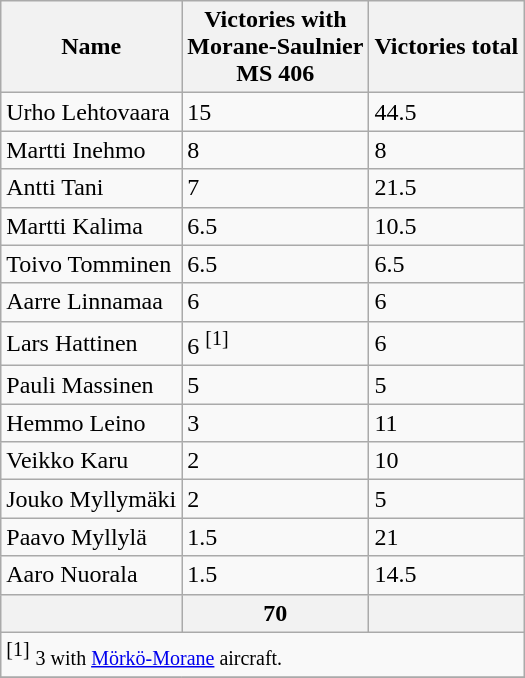<table class="wikitable" border="1">
<tr>
<th>Name</th>
<th>Victories with<br>Morane-Saulnier<br>MS 406</th>
<th>Victories total</th>
</tr>
<tr>
<td>Urho Lehtovaara</td>
<td>15</td>
<td>44.5</td>
</tr>
<tr>
<td>Martti Inehmo</td>
<td>8</td>
<td>8</td>
</tr>
<tr>
<td>Antti Tani</td>
<td>7</td>
<td>21.5</td>
</tr>
<tr>
<td>Martti Kalima</td>
<td>6.5</td>
<td>10.5</td>
</tr>
<tr>
<td>Toivo Tomminen</td>
<td>6.5</td>
<td>6.5</td>
</tr>
<tr>
<td>Aarre Linnamaa</td>
<td>6</td>
<td>6</td>
</tr>
<tr>
<td>Lars Hattinen</td>
<td>6 <sup>[1]</sup></td>
<td>6</td>
</tr>
<tr>
<td>Pauli Massinen</td>
<td>5</td>
<td>5</td>
</tr>
<tr>
<td>Hemmo Leino</td>
<td>3</td>
<td>11</td>
</tr>
<tr>
<td>Veikko Karu</td>
<td>2</td>
<td>10</td>
</tr>
<tr>
<td>Jouko Myllymäki</td>
<td>2</td>
<td>5</td>
</tr>
<tr>
<td>Paavo Myllylä</td>
<td>1.5</td>
<td>21</td>
</tr>
<tr>
<td>Aaro Nuorala</td>
<td>1.5</td>
<td>14.5</td>
</tr>
<tr>
<th></th>
<th>70</th>
<th></th>
</tr>
<tr>
<td colspan="3"><sup>[1]</sup> <small>3 with <a href='#'>Mörkö-Morane</a> aircraft.</small></td>
</tr>
<tr>
</tr>
</table>
